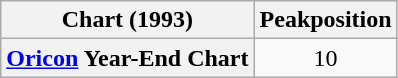<table class="wikitable plainrowheaders" style="text-align:center;">
<tr>
<th>Chart (1993)</th>
<th>Peakposition</th>
</tr>
<tr>
<th scope="row"><a href='#'>Oricon</a> Year-End Chart</th>
<td>10</td>
</tr>
</table>
